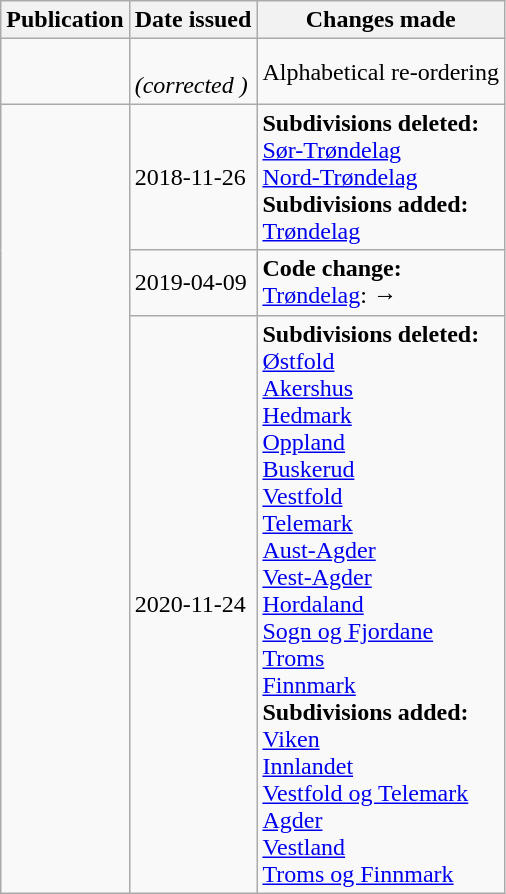<table class="wikitable">
<tr>
<th>Publication</th>
<th>Date issued</th>
<th>Changes made</th>
</tr>
<tr>
<td id="II-3"></td>
<td><br> <em>(corrected )</em></td>
<td>Alphabetical re-ordering</td>
</tr>
<tr>
<td rowspan="3"></td>
<td>2018-11-26</td>
<td><strong>Subdivisions deleted:</strong><br> <a href='#'>Sør-Trøndelag</a><br> <a href='#'>Nord-Trøndelag</a><br><strong>Subdivisions added:</strong><br> <a href='#'>Trøndelag</a></td>
</tr>
<tr>
<td>2019-04-09</td>
<td style="white-space:nowrap"><strong>Code change:</strong><br><a href='#'>Trøndelag</a>:  → </td>
</tr>
<tr>
<td>2020-11-24</td>
<td style="white-space:nowrap"><strong>Subdivisions deleted:</strong><br> <a href='#'>Østfold</a><br> <a href='#'>Akershus</a><br> <a href='#'>Hedmark</a><br> <a href='#'>Oppland</a><br> <a href='#'>Buskerud</a><br> <a href='#'>Vestfold</a><br> <a href='#'>Telemark</a><br> <a href='#'>Aust-Agder</a><br> <a href='#'>Vest-Agder</a><br> <a href='#'>Hordaland</a><br> <a href='#'>Sogn og Fjordane</a><br> <a href='#'>Troms</a><br> <a href='#'>Finnmark</a><br><strong>Subdivisions added:</strong><br> <a href='#'>Viken</a><br> <a href='#'>Innlandet</a><br> <a href='#'>Vestfold og Telemark</a><br> <a href='#'>Agder</a><br> <a href='#'>Vestland</a><br> <a href='#'>Troms og Finnmark</a></td>
</tr>
</table>
